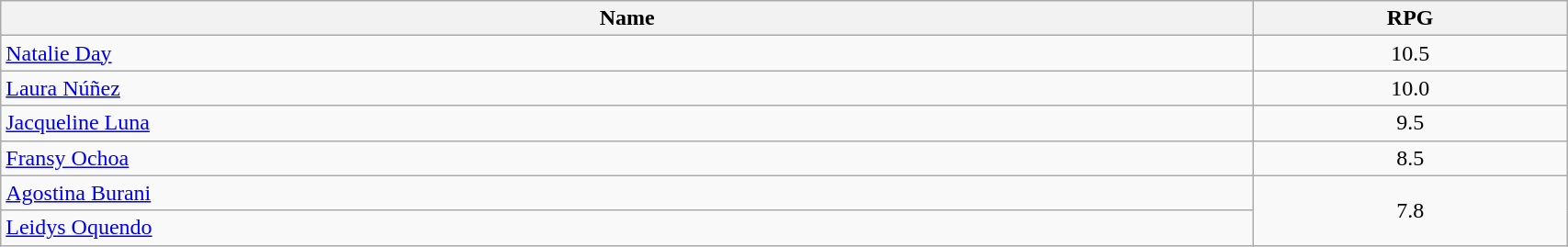<table class=wikitable width="90%">
<tr>
<th width="80%">Name</th>
<th width="20%">RPG</th>
</tr>
<tr>
<td> <a href='#'>Natalie Day</a></td>
<td align=center>10.5</td>
</tr>
<tr>
<td> <a href='#'>Laura Núñez</a></td>
<td align=center>10.0</td>
</tr>
<tr>
<td> <a href='#'>Jacqueline Luna</a></td>
<td align=center>9.5</td>
</tr>
<tr>
<td> <a href='#'>Fransy Ochoa</a></td>
<td align=center>8.5</td>
</tr>
<tr>
<td> <a href='#'>Agostina Burani</a></td>
<td align=center rowspan=2>7.8</td>
</tr>
<tr>
<td> <a href='#'>Leidys Oquendo</a></td>
</tr>
</table>
